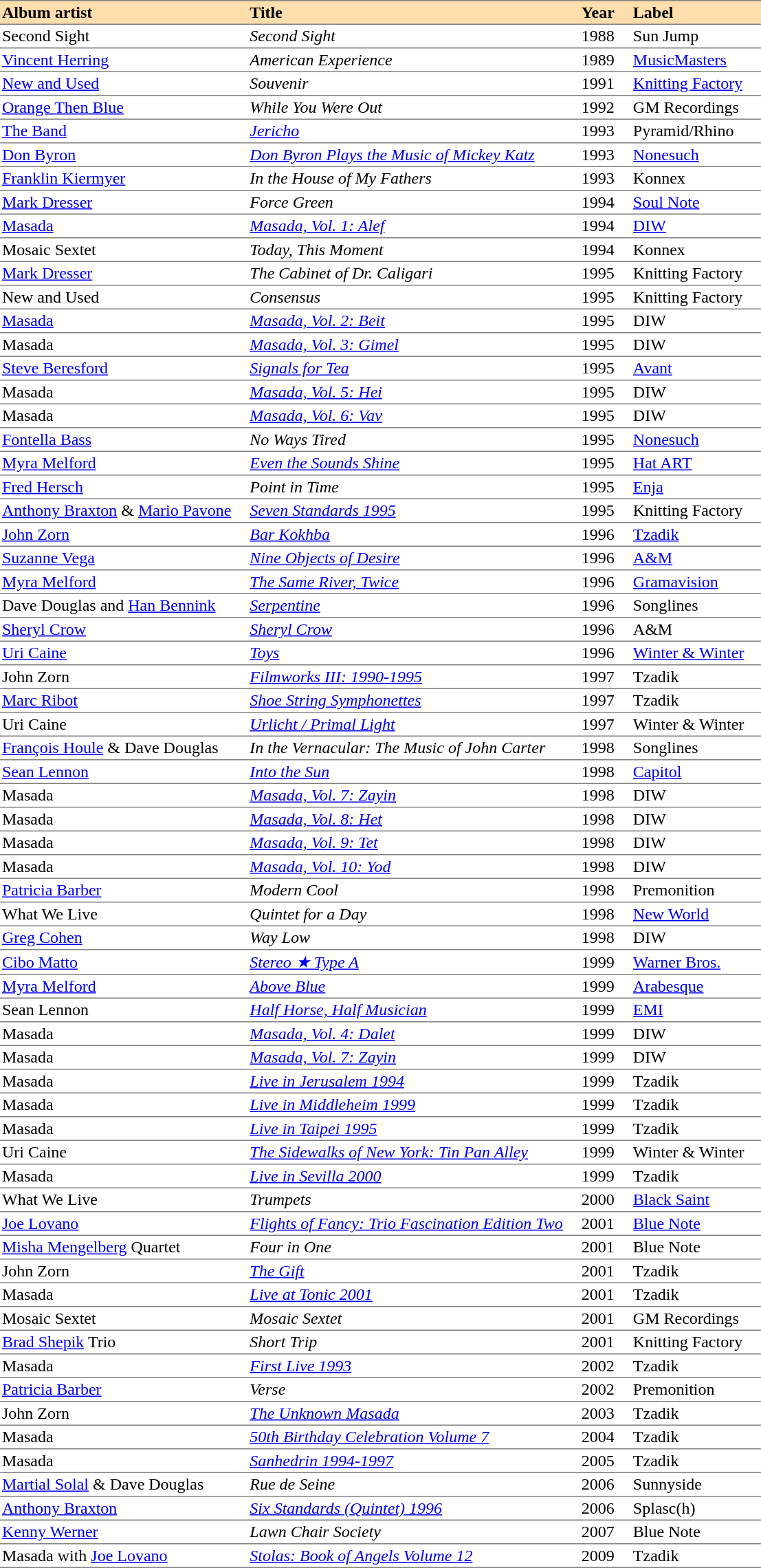<table cellspacing="0" cellpadding="2" border="0">
<tr style="background:#ffdead;">
<th style="text-align:left; border-bottom:1px solid gray; border-top:1px solid gray;">Album artist</th>
<th style="width:10px; border-bottom:1px solid gray; border-top:1px solid gray;"></th>
<th style="text-align:left; border-bottom:1px solid gray; border-top:1px solid gray;">Title</th>
<th style="width:10px; border-bottom:1px solid gray; border-top:1px solid gray;"></th>
<th style="text-align:left; border-bottom:1px solid gray; border-top:1px solid gray;">Year</th>
<th style="width:10px; border-bottom:1px solid gray; border-top:1px solid gray;"></th>
<th style="text-align:left; border-bottom:1px solid gray; border-top:1px solid gray;">Label</th>
<th style="width:10px; border-bottom:1px solid gray; border-top:1px solid gray;"></th>
</tr>
<tr>
<td style="border-bottom:1px solid gray;">Second Sight</td>
<td style="border-bottom:1px solid gray;"></td>
<td style="border-bottom:1px solid gray;"><em>Second Sight</em></td>
<td style="border-bottom:1px solid gray;"></td>
<td style="border-bottom:1px solid gray;">1988</td>
<td style="border-bottom:1px solid gray;"></td>
<td style="border-bottom:1px solid gray;">Sun Jump</td>
<td style="border-bottom:1px solid gray;"></td>
</tr>
<tr>
<td style="border-bottom:1px solid gray;"><a href='#'>Vincent Herring</a></td>
<td style="border-bottom:1px solid gray;"></td>
<td style="border-bottom:1px solid gray;"><em>American Experience</em></td>
<td style="border-bottom:1px solid gray;"></td>
<td style="border-bottom:1px solid gray;">1989</td>
<td style="border-bottom:1px solid gray;"></td>
<td style="border-bottom:1px solid gray;"><a href='#'>MusicMasters</a></td>
<td style="border-bottom:1px solid gray;"></td>
</tr>
<tr>
<td style="border-bottom:1px solid gray;"><a href='#'>New and Used</a></td>
<td style="border-bottom:1px solid gray;"></td>
<td style="border-bottom:1px solid gray;"><em>Souvenir</em></td>
<td style="border-bottom:1px solid gray;"></td>
<td style="border-bottom:1px solid gray;">1991</td>
<td style="border-bottom:1px solid gray;"></td>
<td style="border-bottom:1px solid gray;"><a href='#'>Knitting Factory</a></td>
<td style="border-bottom:1px solid gray;"></td>
</tr>
<tr>
<td style="border-bottom:1px solid gray;"><a href='#'>Orange Then Blue</a></td>
<td style="border-bottom:1px solid gray;"></td>
<td style="border-bottom:1px solid gray;"><em>While You Were Out</em></td>
<td style="border-bottom:1px solid gray;"></td>
<td style="border-bottom:1px solid gray;">1992</td>
<td style="border-bottom:1px solid gray;"></td>
<td style="border-bottom:1px solid gray;">GM Recordings</td>
<td style="border-bottom:1px solid gray;"></td>
</tr>
<tr>
<td style="border-bottom:1px solid gray;"><a href='#'>The Band</a></td>
<td style="border-bottom:1px solid gray;"></td>
<td style="border-bottom:1px solid gray;"><em><a href='#'>Jericho</a></em></td>
<td style="border-bottom:1px solid gray;"></td>
<td style="border-bottom:1px solid gray;">1993</td>
<td style="border-bottom:1px solid gray;"></td>
<td style="border-bottom:1px solid gray;">Pyramid/Rhino</td>
<td style="border-bottom:1px solid gray;"></td>
</tr>
<tr>
<td style="border-bottom:1px solid gray;"><a href='#'>Don Byron</a></td>
<td style="border-bottom:1px solid gray;"></td>
<td style="border-bottom:1px solid gray;"><em><a href='#'>Don Byron Plays the Music of Mickey Katz</a></em></td>
<td style="border-bottom:1px solid gray;"></td>
<td style="border-bottom:1px solid gray;">1993</td>
<td style="border-bottom:1px solid gray;"></td>
<td style="border-bottom:1px solid gray;"><a href='#'>Nonesuch</a></td>
<td style="border-bottom:1px solid gray;"></td>
</tr>
<tr>
<td style="border-bottom:1px solid gray;"><a href='#'>Franklin Kiermyer</a></td>
<td style="border-bottom:1px solid gray;"></td>
<td style="border-bottom:1px solid gray;"><em>In the House of My Fathers</em></td>
<td style="border-bottom:1px solid gray;"></td>
<td style="border-bottom:1px solid gray;">1993</td>
<td style="border-bottom:1px solid gray;"></td>
<td style="border-bottom:1px solid gray;">Konnex</td>
<td style="border-bottom:1px solid gray;"></td>
</tr>
<tr>
<td style="border-bottom:1px solid gray;"><a href='#'>Mark Dresser</a></td>
<td style="border-bottom:1px solid gray;"></td>
<td style="border-bottom:1px solid gray;"><em>Force Green</em></td>
<td style="border-bottom:1px solid gray;"></td>
<td style="border-bottom:1px solid gray;">1994</td>
<td style="border-bottom:1px solid gray;"></td>
<td style="border-bottom:1px solid gray;"><a href='#'>Soul Note</a></td>
<td style="border-bottom:1px solid gray;"></td>
</tr>
<tr>
<td style="border-bottom:1px solid gray;"><a href='#'>Masada</a></td>
<td style="border-bottom:1px solid gray;"></td>
<td style="border-bottom:1px solid gray;"><em><a href='#'>Masada, Vol. 1: Alef</a></em></td>
<td style="border-bottom:1px solid gray;"></td>
<td style="border-bottom:1px solid gray;">1994</td>
<td style="border-bottom:1px solid gray;"></td>
<td style="border-bottom:1px solid gray;"><a href='#'>DIW</a></td>
<td style="border-bottom:1px solid gray;"></td>
</tr>
<tr>
<td style="border-bottom:1px solid gray;">Mosaic Sextet</td>
<td style="border-bottom:1px solid gray;"></td>
<td style="border-bottom:1px solid gray;"><em>Today, This Moment</em></td>
<td style="border-bottom:1px solid gray;"></td>
<td style="border-bottom:1px solid gray;">1994</td>
<td style="border-bottom:1px solid gray;"></td>
<td style="border-bottom:1px solid gray;">Konnex</td>
<td style="border-bottom:1px solid gray;"></td>
</tr>
<tr>
<td style="border-bottom:1px solid gray;"><a href='#'>Mark Dresser</a></td>
<td style="border-bottom:1px solid gray;"></td>
<td style="border-bottom:1px solid gray;"><em>The Cabinet of Dr. Caligari</em></td>
<td style="border-bottom:1px solid gray;"></td>
<td style="border-bottom:1px solid gray;">1995</td>
<td style="border-bottom:1px solid gray;"></td>
<td style="border-bottom:1px solid gray;">Knitting Factory</td>
<td style="border-bottom:1px solid gray;"></td>
</tr>
<tr>
<td style="border-bottom:1px solid gray;">New and Used</td>
<td style="border-bottom:1px solid gray;"></td>
<td style="border-bottom:1px solid gray;"><em>Consensus</em></td>
<td style="border-bottom:1px solid gray;"></td>
<td style="border-bottom:1px solid gray;">1995</td>
<td style="border-bottom:1px solid gray;"></td>
<td style="border-bottom:1px solid gray;">Knitting Factory</td>
<td style="border-bottom:1px solid gray;"></td>
</tr>
<tr>
<td style="border-bottom:1px solid gray;"><a href='#'>Masada</a></td>
<td style="border-bottom:1px solid gray;"></td>
<td style="border-bottom:1px solid gray;"><em><a href='#'>Masada, Vol. 2: Beit</a></em></td>
<td style="border-bottom:1px solid gray;"></td>
<td style="border-bottom:1px solid gray;">1995</td>
<td style="border-bottom:1px solid gray;"></td>
<td style="border-bottom:1px solid gray;">DIW</td>
<td style="border-bottom:1px solid gray;"></td>
</tr>
<tr>
<td style="border-bottom:1px solid gray;">Masada</td>
<td style="border-bottom:1px solid gray;"></td>
<td style="border-bottom:1px solid gray;"><em><a href='#'>Masada, Vol. 3: Gimel</a></em></td>
<td style="border-bottom:1px solid gray;"></td>
<td style="border-bottom:1px solid gray;">1995</td>
<td style="border-bottom:1px solid gray;"></td>
<td style="border-bottom:1px solid gray;">DIW</td>
<td style="border-bottom:1px solid gray;"></td>
</tr>
<tr>
<td style="border-bottom:1px solid gray;"><a href='#'>Steve Beresford</a></td>
<td style="border-bottom:1px solid gray;"></td>
<td style="border-bottom:1px solid gray;"><em><a href='#'>Signals for Tea</a></em></td>
<td style="border-bottom:1px solid gray;"></td>
<td style="border-bottom:1px solid gray;">1995</td>
<td style="border-bottom:1px solid gray;"></td>
<td style="border-bottom:1px solid gray;"><a href='#'>Avant</a></td>
<td style="border-bottom:1px solid gray;"></td>
</tr>
<tr>
<td style="border-bottom:1px solid gray;">Masada</td>
<td style="border-bottom:1px solid gray;"></td>
<td style="border-bottom:1px solid gray;"><em><a href='#'>Masada, Vol. 5: Hei</a></em></td>
<td style="border-bottom:1px solid gray;"></td>
<td style="border-bottom:1px solid gray;">1995</td>
<td style="border-bottom:1px solid gray;"></td>
<td style="border-bottom:1px solid gray;">DIW</td>
<td style="border-bottom:1px solid gray;"></td>
</tr>
<tr>
<td style="border-bottom:1px solid gray;">Masada</td>
<td style="border-bottom:1px solid gray;"></td>
<td style="border-bottom:1px solid gray;"><em><a href='#'>Masada, Vol. 6: Vav</a></em></td>
<td style="border-bottom:1px solid gray;"></td>
<td style="border-bottom:1px solid gray;">1995</td>
<td style="border-bottom:1px solid gray;"></td>
<td style="border-bottom:1px solid gray;">DIW</td>
<td style="border-bottom:1px solid gray;"></td>
</tr>
<tr>
<td style="border-bottom:1px solid gray;"><a href='#'>Fontella Bass</a></td>
<td style="border-bottom:1px solid gray;"></td>
<td style="border-bottom:1px solid gray;"><em>No Ways Tired</em></td>
<td style="border-bottom:1px solid gray;"></td>
<td style="border-bottom:1px solid gray;">1995</td>
<td style="border-bottom:1px solid gray;"></td>
<td style="border-bottom:1px solid gray;"><a href='#'>Nonesuch</a></td>
<td style="border-bottom:1px solid gray;"></td>
</tr>
<tr>
<td style="border-bottom:1px solid gray;"><a href='#'>Myra Melford</a></td>
<td style="border-bottom:1px solid gray;"></td>
<td style="border-bottom:1px solid gray;"><em><a href='#'>Even the Sounds Shine</a></em></td>
<td style="border-bottom:1px solid gray;"></td>
<td style="border-bottom:1px solid gray;">1995</td>
<td style="border-bottom:1px solid gray;"></td>
<td style="border-bottom:1px solid gray;"><a href='#'>Hat ART</a></td>
<td style="border-bottom:1px solid gray;"></td>
</tr>
<tr>
<td style="border-bottom:1px solid gray;"><a href='#'>Fred Hersch</a></td>
<td style="border-bottom:1px solid gray;"></td>
<td style="border-bottom:1px solid gray;"><em>Point in Time</em></td>
<td style="border-bottom:1px solid gray;"></td>
<td style="border-bottom:1px solid gray;">1995</td>
<td style="border-bottom:1px solid gray;"></td>
<td style="border-bottom:1px solid gray;"><a href='#'>Enja</a></td>
<td style="border-bottom:1px solid gray;"></td>
</tr>
<tr>
<td style="border-bottom:1px solid gray;"><a href='#'>Anthony Braxton</a> & <a href='#'>Mario Pavone</a></td>
<td style="border-bottom:1px solid gray;"></td>
<td style="border-bottom:1px solid gray;"><em><a href='#'>Seven Standards 1995</a></em></td>
<td style="border-bottom:1px solid gray;"></td>
<td style="border-bottom:1px solid gray;">1995</td>
<td style="border-bottom:1px solid gray;"></td>
<td style="border-bottom:1px solid gray;">Knitting Factory</td>
<td style="border-bottom:1px solid gray;"></td>
</tr>
<tr>
<td style="border-bottom:1px solid gray;"><a href='#'>John Zorn</a></td>
<td style="border-bottom:1px solid gray;"></td>
<td style="border-bottom:1px solid gray;"><em><a href='#'>Bar Kokhba</a></em></td>
<td style="border-bottom:1px solid gray;"></td>
<td style="border-bottom:1px solid gray;">1996</td>
<td style="border-bottom:1px solid gray;"></td>
<td style="border-bottom:1px solid gray;"><a href='#'>Tzadik</a></td>
<td style="border-bottom:1px solid gray;"></td>
</tr>
<tr>
<td style="border-bottom:1px solid gray;"><a href='#'>Suzanne Vega</a></td>
<td style="border-bottom:1px solid gray;"></td>
<td style="border-bottom:1px solid gray;"><em><a href='#'>Nine Objects of Desire</a></em></td>
<td style="border-bottom:1px solid gray;"></td>
<td style="border-bottom:1px solid gray;">1996</td>
<td style="border-bottom:1px solid gray;"></td>
<td style="border-bottom:1px solid gray;"><a href='#'>A&M</a></td>
<td style="border-bottom:1px solid gray;"></td>
</tr>
<tr>
<td style="border-bottom:1px solid gray;"><a href='#'>Myra Melford</a></td>
<td style="border-bottom:1px solid gray;"></td>
<td style="border-bottom:1px solid gray;"><em><a href='#'>The Same River, Twice</a></em></td>
<td style="border-bottom:1px solid gray;"></td>
<td style="border-bottom:1px solid gray;">1996</td>
<td style="border-bottom:1px solid gray;"></td>
<td style="border-bottom:1px solid gray;"><a href='#'>Gramavision</a></td>
<td style="border-bottom:1px solid gray;"></td>
</tr>
<tr>
<td style="border-bottom:1px solid gray;">Dave Douglas and <a href='#'>Han Bennink</a></td>
<td style="border-bottom:1px solid gray;"></td>
<td style="border-bottom:1px solid gray;"><em><a href='#'>Serpentine</a></em></td>
<td style="border-bottom:1px solid gray;"></td>
<td style="border-bottom:1px solid gray;">1996</td>
<td style="border-bottom:1px solid gray;"></td>
<td style="border-bottom:1px solid gray;">Songlines</td>
<td style="border-bottom:1px solid gray;"></td>
</tr>
<tr>
<td style="border-bottom:1px solid gray;"><a href='#'>Sheryl Crow</a></td>
<td style="border-bottom:1px solid gray;"></td>
<td style="border-bottom:1px solid gray;"><em><a href='#'>Sheryl Crow</a></em></td>
<td style="border-bottom:1px solid gray;"></td>
<td style="border-bottom:1px solid gray;">1996</td>
<td style="border-bottom:1px solid gray;"></td>
<td style="border-bottom:1px solid gray;">A&M</td>
<td style="border-bottom:1px solid gray;"></td>
</tr>
<tr>
<td style="border-bottom:1px solid gray;"><a href='#'>Uri Caine</a></td>
<td style="border-bottom:1px solid gray;"></td>
<td style="border-bottom:1px solid gray;"><em><a href='#'>Toys</a></em></td>
<td style="border-bottom:1px solid gray;"></td>
<td style="border-bottom:1px solid gray;">1996</td>
<td style="border-bottom:1px solid gray;"></td>
<td style="border-bottom:1px solid gray;"><a href='#'>Winter & Winter</a></td>
<td style="border-bottom:1px solid gray;"></td>
</tr>
<tr>
<td style="border-bottom:1px solid gray;">John Zorn</td>
<td style="border-bottom:1px solid gray;"></td>
<td style="border-bottom:1px solid gray;"><em><a href='#'>Filmworks III: 1990-1995</a></em></td>
<td style="border-bottom:1px solid gray;"></td>
<td style="border-bottom:1px solid gray;">1997</td>
<td style="border-bottom:1px solid gray;"></td>
<td style="border-bottom:1px solid gray;">Tzadik</td>
<td style="border-bottom:1px solid gray;"></td>
</tr>
<tr>
<td style="border-bottom:1px solid gray;"><a href='#'>Marc Ribot</a></td>
<td style="border-bottom:1px solid gray;"></td>
<td style="border-bottom:1px solid gray;"><em><a href='#'>Shoe String Symphonettes</a></em></td>
<td style="border-bottom:1px solid gray;"></td>
<td style="border-bottom:1px solid gray;">1997</td>
<td style="border-bottom:1px solid gray;"></td>
<td style="border-bottom:1px solid gray;">Tzadik</td>
<td style="border-bottom:1px solid gray;"></td>
</tr>
<tr>
<td style="border-bottom:1px solid gray;">Uri Caine</td>
<td style="border-bottom:1px solid gray;"></td>
<td style="border-bottom:1px solid gray;"><em><a href='#'>Urlicht / Primal Light</a></em></td>
<td style="border-bottom:1px solid gray;"></td>
<td style="border-bottom:1px solid gray;">1997</td>
<td style="border-bottom:1px solid gray;"></td>
<td style="border-bottom:1px solid gray;">Winter & Winter</td>
<td style="border-bottom:1px solid gray;"></td>
</tr>
<tr>
<td style="border-bottom:1px solid gray;"><a href='#'>François Houle</a> & Dave Douglas</td>
<td style="border-bottom:1px solid gray;"></td>
<td style="border-bottom:1px solid gray;"><em>In the Vernacular: The Music of John Carter</em></td>
<td style="border-bottom:1px solid gray;"></td>
<td style="border-bottom:1px solid gray;">1998</td>
<td style="border-bottom:1px solid gray;"></td>
<td style="border-bottom:1px solid gray;">Songlines</td>
<td style="border-bottom:1px solid gray;"></td>
</tr>
<tr>
<td style="border-bottom:1px solid gray;"><a href='#'>Sean Lennon</a></td>
<td style="border-bottom:1px solid gray;"></td>
<td style="border-bottom:1px solid gray;"><em><a href='#'>Into the Sun</a></em></td>
<td style="border-bottom:1px solid gray;"></td>
<td style="border-bottom:1px solid gray;">1998</td>
<td style="border-bottom:1px solid gray;"></td>
<td style="border-bottom:1px solid gray;"><a href='#'>Capitol</a></td>
<td style="border-bottom:1px solid gray;"></td>
</tr>
<tr>
<td style="border-bottom:1px solid gray;">Masada</td>
<td style="border-bottom:1px solid gray;"></td>
<td style="border-bottom:1px solid gray;"><em><a href='#'>Masada, Vol. 7: Zayin</a></em></td>
<td style="border-bottom:1px solid gray;"></td>
<td style="border-bottom:1px solid gray;">1998</td>
<td style="border-bottom:1px solid gray;"></td>
<td style="border-bottom:1px solid gray;">DIW</td>
<td style="border-bottom:1px solid gray;"></td>
</tr>
<tr>
<td style="border-bottom:1px solid gray;">Masada</td>
<td style="border-bottom:1px solid gray;"></td>
<td style="border-bottom:1px solid gray;"><em><a href='#'>Masada, Vol. 8: Het</a></em></td>
<td style="border-bottom:1px solid gray;"></td>
<td style="border-bottom:1px solid gray;">1998</td>
<td style="border-bottom:1px solid gray;"></td>
<td style="border-bottom:1px solid gray;">DIW</td>
<td style="border-bottom:1px solid gray;"></td>
</tr>
<tr>
<td style="border-bottom:1px solid gray;">Masada</td>
<td style="border-bottom:1px solid gray;"></td>
<td style="border-bottom:1px solid gray;"><em><a href='#'>Masada, Vol. 9: Tet</a></em></td>
<td style="border-bottom:1px solid gray;"></td>
<td style="border-bottom:1px solid gray;">1998</td>
<td style="border-bottom:1px solid gray;"></td>
<td style="border-bottom:1px solid gray;">DIW</td>
<td style="border-bottom:1px solid gray;"></td>
</tr>
<tr>
<td style="border-bottom:1px solid gray;">Masada</td>
<td style="border-bottom:1px solid gray;"></td>
<td style="border-bottom:1px solid gray;"><em><a href='#'>Masada, Vol. 10: Yod</a></em></td>
<td style="border-bottom:1px solid gray;"></td>
<td style="border-bottom:1px solid gray;">1998</td>
<td style="border-bottom:1px solid gray;"></td>
<td style="border-bottom:1px solid gray;">DIW</td>
<td style="border-bottom:1px solid gray;"></td>
</tr>
<tr>
<td style="border-bottom:1px solid gray;"><a href='#'>Patricia Barber</a></td>
<td style="border-bottom:1px solid gray;"></td>
<td style="border-bottom:1px solid gray;"><em>Modern Cool</em></td>
<td style="border-bottom:1px solid gray;"></td>
<td style="border-bottom:1px solid gray;">1998</td>
<td style="border-bottom:1px solid gray;"></td>
<td style="border-bottom:1px solid gray;">Premonition</td>
<td style="border-bottom:1px solid gray;"></td>
</tr>
<tr>
<td style="border-bottom:1px solid gray;">What We Live</td>
<td style="border-bottom:1px solid gray;"></td>
<td style="border-bottom:1px solid gray;"><em>Quintet for a Day</em></td>
<td style="border-bottom:1px solid gray;"></td>
<td style="border-bottom:1px solid gray;">1998</td>
<td style="border-bottom:1px solid gray;"></td>
<td style="border-bottom:1px solid gray;"><a href='#'>New World</a></td>
<td style="border-bottom:1px solid gray;"></td>
</tr>
<tr>
<td style="border-bottom:1px solid gray;"><a href='#'>Greg Cohen</a></td>
<td style="border-bottom:1px solid gray;"></td>
<td style="border-bottom:1px solid gray;"><em>Way Low</em></td>
<td style="border-bottom:1px solid gray;"></td>
<td style="border-bottom:1px solid gray;">1998</td>
<td style="border-bottom:1px solid gray;"></td>
<td style="border-bottom:1px solid gray;">DIW</td>
<td style="border-bottom:1px solid gray;"></td>
</tr>
<tr>
<td style="border-bottom:1px solid gray;"><a href='#'>Cibo Matto</a></td>
<td style="border-bottom:1px solid gray;"></td>
<td style="border-bottom:1px solid gray;"><em><a href='#'>Stereo ★ Type A</a></em></td>
<td style="border-bottom:1px solid gray;"></td>
<td style="border-bottom:1px solid gray;">1999</td>
<td style="border-bottom:1px solid gray;"></td>
<td style="border-bottom:1px solid gray;"><a href='#'>Warner Bros.</a></td>
<td style="border-bottom:1px solid gray;"></td>
</tr>
<tr>
<td style="border-bottom:1px solid gray;"><a href='#'>Myra Melford</a></td>
<td style="border-bottom:1px solid gray;"></td>
<td style="border-bottom:1px solid gray;"><em><a href='#'>Above Blue</a></em></td>
<td style="border-bottom:1px solid gray;"></td>
<td style="border-bottom:1px solid gray;">1999</td>
<td style="border-bottom:1px solid gray;"></td>
<td style="border-bottom:1px solid gray;"><a href='#'>Arabesque</a></td>
<td style="border-bottom:1px solid gray;"></td>
</tr>
<tr>
<td style="border-bottom:1px solid gray;">Sean Lennon</td>
<td style="border-bottom:1px solid gray;"></td>
<td style="border-bottom:1px solid gray;"><em><a href='#'>Half Horse, Half Musician</a></em></td>
<td style="border-bottom:1px solid gray;"></td>
<td style="border-bottom:1px solid gray;">1999</td>
<td style="border-bottom:1px solid gray;"></td>
<td style="border-bottom:1px solid gray;"><a href='#'>EMI</a></td>
<td style="border-bottom:1px solid gray;"></td>
</tr>
<tr>
<td style="border-bottom:1px solid gray;">Masada</td>
<td style="border-bottom:1px solid gray;"></td>
<td style="border-bottom:1px solid gray;"><em><a href='#'>Masada, Vol. 4: Dalet</a></em></td>
<td style="border-bottom:1px solid gray;"></td>
<td style="border-bottom:1px solid gray;">1999</td>
<td style="border-bottom:1px solid gray;"></td>
<td style="border-bottom:1px solid gray;">DIW</td>
<td style="border-bottom:1px solid gray;"></td>
</tr>
<tr>
<td style="border-bottom:1px solid gray;">Masada</td>
<td style="border-bottom:1px solid gray;"></td>
<td style="border-bottom:1px solid gray;"><em><a href='#'>Masada, Vol. 7: Zayin</a></em></td>
<td style="border-bottom:1px solid gray;"></td>
<td style="border-bottom:1px solid gray;">1999</td>
<td style="border-bottom:1px solid gray;"></td>
<td style="border-bottom:1px solid gray;">DIW</td>
<td style="border-bottom:1px solid gray;"></td>
</tr>
<tr>
<td style="border-bottom:1px solid gray;">Masada</td>
<td style="border-bottom:1px solid gray;"></td>
<td style="border-bottom:1px solid gray;"><em><a href='#'>Live in Jerusalem 1994</a></em></td>
<td style="border-bottom:1px solid gray;"></td>
<td style="border-bottom:1px solid gray;">1999</td>
<td style="border-bottom:1px solid gray;"></td>
<td style="border-bottom:1px solid gray;">Tzadik</td>
<td style="border-bottom:1px solid gray;"></td>
</tr>
<tr>
<td style="border-bottom:1px solid gray;">Masada</td>
<td style="border-bottom:1px solid gray;"></td>
<td style="border-bottom:1px solid gray;"><em><a href='#'>Live in Middleheim 1999</a></em></td>
<td style="border-bottom:1px solid gray;"></td>
<td style="border-bottom:1px solid gray;">1999</td>
<td style="border-bottom:1px solid gray;"></td>
<td style="border-bottom:1px solid gray;">Tzadik</td>
<td style="border-bottom:1px solid gray;"></td>
</tr>
<tr>
<td style="border-bottom:1px solid gray;">Masada</td>
<td style="border-bottom:1px solid gray;"></td>
<td style="border-bottom:1px solid gray;"><em><a href='#'>Live in Taipei 1995</a></em></td>
<td style="border-bottom:1px solid gray;"></td>
<td style="border-bottom:1px solid gray;">1999</td>
<td style="border-bottom:1px solid gray;"></td>
<td style="border-bottom:1px solid gray;">Tzadik</td>
<td style="border-bottom:1px solid gray;"></td>
</tr>
<tr>
<td style="border-bottom:1px solid gray;">Uri Caine</td>
<td style="border-bottom:1px solid gray;"></td>
<td style="border-bottom:1px solid gray;"><em><a href='#'>The Sidewalks of New York: Tin Pan Alley</a></em></td>
<td style="border-bottom:1px solid gray;"></td>
<td style="border-bottom:1px solid gray;">1999</td>
<td style="border-bottom:1px solid gray;"></td>
<td style="border-bottom:1px solid gray;">Winter & Winter</td>
<td style="border-bottom:1px solid gray;"></td>
</tr>
<tr>
<td style="border-bottom:1px solid gray;">Masada</td>
<td style="border-bottom:1px solid gray;"></td>
<td style="border-bottom:1px solid gray;"><em><a href='#'>Live in Sevilla 2000</a></em></td>
<td style="border-bottom:1px solid gray;"></td>
<td style="border-bottom:1px solid gray;">1999</td>
<td style="border-bottom:1px solid gray;"></td>
<td style="border-bottom:1px solid gray;">Tzadik</td>
<td style="border-bottom:1px solid gray;"></td>
</tr>
<tr>
<td style="border-bottom:1px solid gray;">What We Live</td>
<td style="border-bottom:1px solid gray;"></td>
<td style="border-bottom:1px solid gray;"><em>Trumpets</em></td>
<td style="border-bottom:1px solid gray;"></td>
<td style="border-bottom:1px solid gray;">2000</td>
<td style="border-bottom:1px solid gray;"></td>
<td style="border-bottom:1px solid gray;"><a href='#'>Black Saint</a></td>
<td style="border-bottom:1px solid gray;"></td>
</tr>
<tr>
<td style="border-bottom:1px solid gray;"><a href='#'>Joe Lovano</a></td>
<td style="border-bottom:1px solid gray;"></td>
<td style="border-bottom:1px solid gray;"><em><a href='#'>Flights of Fancy: Trio Fascination Edition Two</a></em></td>
<td style="border-bottom:1px solid gray;"></td>
<td style="border-bottom:1px solid gray;">2001</td>
<td style="border-bottom:1px solid gray;"></td>
<td style="border-bottom:1px solid gray;"><a href='#'>Blue Note</a></td>
<td style="border-bottom:1px solid gray;"></td>
</tr>
<tr>
<td style="border-bottom:1px solid gray;"><a href='#'>Misha Mengelberg</a> Quartet</td>
<td style="border-bottom:1px solid gray;"></td>
<td style="border-bottom:1px solid gray;"><em>Four in One</em></td>
<td style="border-bottom:1px solid gray;"></td>
<td style="border-bottom:1px solid gray;">2001</td>
<td style="border-bottom:1px solid gray;"></td>
<td style="border-bottom:1px solid gray;">Blue Note</td>
<td style="border-bottom:1px solid gray;"></td>
</tr>
<tr>
<td style="border-bottom:1px solid gray;">John Zorn</td>
<td style="border-bottom:1px solid gray;"></td>
<td style="border-bottom:1px solid gray;"><em><a href='#'>The Gift</a></em></td>
<td style="border-bottom:1px solid gray;"></td>
<td style="border-bottom:1px solid gray;">2001</td>
<td style="border-bottom:1px solid gray;"></td>
<td style="border-bottom:1px solid gray;">Tzadik</td>
<td style="border-bottom:1px solid gray;"></td>
</tr>
<tr>
<td style="border-bottom:1px solid gray;">Masada</td>
<td style="border-bottom:1px solid gray;"></td>
<td style="border-bottom:1px solid gray;"><em><a href='#'>Live at Tonic 2001</a></em></td>
<td style="border-bottom:1px solid gray;"></td>
<td style="border-bottom:1px solid gray;">2001</td>
<td style="border-bottom:1px solid gray;"></td>
<td style="border-bottom:1px solid gray;">Tzadik</td>
<td style="border-bottom:1px solid gray;"></td>
</tr>
<tr>
<td style="border-bottom:1px solid gray;">Mosaic Sextet</td>
<td style="border-bottom:1px solid gray;"></td>
<td style="border-bottom:1px solid gray;"><em>Mosaic Sextet</em></td>
<td style="border-bottom:1px solid gray;"></td>
<td style="border-bottom:1px solid gray;">2001</td>
<td style="border-bottom:1px solid gray;"></td>
<td style="border-bottom:1px solid gray;">GM Recordings</td>
<td style="border-bottom:1px solid gray;"></td>
</tr>
<tr>
<td style="border-bottom:1px solid gray;"><a href='#'>Brad Shepik</a> Trio</td>
<td style="border-bottom:1px solid gray;"></td>
<td style="border-bottom:1px solid gray;"><em>Short Trip</em></td>
<td style="border-bottom:1px solid gray;"></td>
<td style="border-bottom:1px solid gray;">2001</td>
<td style="border-bottom:1px solid gray;"></td>
<td style="border-bottom:1px solid gray;">Knitting Factory</td>
<td style="border-bottom:1px solid gray;"></td>
</tr>
<tr>
<td style="border-bottom:1px solid gray;">Masada</td>
<td style="border-bottom:1px solid gray;"></td>
<td style="border-bottom:1px solid gray;"><em><a href='#'>First Live 1993</a></em></td>
<td style="border-bottom:1px solid gray;"></td>
<td style="border-bottom:1px solid gray;">2002</td>
<td style="border-bottom:1px solid gray;"></td>
<td style="border-bottom:1px solid gray;">Tzadik</td>
<td style="border-bottom:1px solid gray;"></td>
</tr>
<tr>
<td style="border-bottom:1px solid gray;"><a href='#'>Patricia Barber</a></td>
<td style="border-bottom:1px solid gray;"></td>
<td style="border-bottom:1px solid gray;"><em>Verse</em></td>
<td style="border-bottom:1px solid gray;"></td>
<td style="border-bottom:1px solid gray;">2002</td>
<td style="border-bottom:1px solid gray;"></td>
<td style="border-bottom:1px solid gray;">Premonition</td>
<td style="border-bottom:1px solid gray;"></td>
</tr>
<tr>
<td style="border-bottom:1px solid gray;">John Zorn</td>
<td style="border-bottom:1px solid gray;"></td>
<td style="border-bottom:1px solid gray;"><em><a href='#'>The Unknown Masada</a></em></td>
<td style="border-bottom:1px solid gray;"></td>
<td style="border-bottom:1px solid gray;">2003</td>
<td style="border-bottom:1px solid gray;"></td>
<td style="border-bottom:1px solid gray;">Tzadik</td>
<td style="border-bottom:1px solid gray;"></td>
</tr>
<tr>
<td style="border-bottom:1px solid gray;">Masada</td>
<td style="border-bottom:1px solid gray;"></td>
<td style="border-bottom:1px solid gray;"><em><a href='#'>50th Birthday Celebration Volume 7</a></em></td>
<td style="border-bottom:1px solid gray;"></td>
<td style="border-bottom:1px solid gray;">2004</td>
<td style="border-bottom:1px solid gray;"></td>
<td style="border-bottom:1px solid gray;">Tzadik</td>
<td style="border-bottom:1px solid gray;"></td>
</tr>
<tr>
<td style="border-bottom:1px solid gray;">Masada</td>
<td style="border-bottom:1px solid gray;"></td>
<td style="border-bottom:1px solid gray;"><em><a href='#'>Sanhedrin 1994-1997</a></em></td>
<td style="border-bottom:1px solid gray;"></td>
<td style="border-bottom:1px solid gray;">2005</td>
<td style="border-bottom:1px solid gray;"></td>
<td style="border-bottom:1px solid gray;">Tzadik</td>
<td style="border-bottom:1px solid gray;"></td>
</tr>
<tr>
<td style="border-bottom:1px solid gray;"><a href='#'>Martial Solal</a> & Dave Douglas</td>
<td style="border-bottom:1px solid gray;"></td>
<td style="border-bottom:1px solid gray;"><em>Rue de Seine</em></td>
<td style="border-bottom:1px solid gray;"></td>
<td style="border-bottom:1px solid gray;">2006</td>
<td style="border-bottom:1px solid gray;"></td>
<td style="border-bottom:1px solid gray;">Sunnyside</td>
<td style="border-bottom:1px solid gray;"></td>
</tr>
<tr>
<td style="border-bottom:1px solid gray;"><a href='#'>Anthony Braxton</a></td>
<td style="border-bottom:1px solid gray;"></td>
<td style="border-bottom:1px solid gray;"><em><a href='#'>Six Standards (Quintet) 1996</a></em></td>
<td style="border-bottom:1px solid gray;"></td>
<td style="border-bottom:1px solid gray;">2006</td>
<td style="border-bottom:1px solid gray;"></td>
<td style="border-bottom:1px solid gray;">Splasc(h)</td>
<td style="border-bottom:1px solid gray;"></td>
</tr>
<tr>
<td style="border-bottom:1px solid gray;"><a href='#'>Kenny Werner</a></td>
<td style="border-bottom:1px solid gray;"></td>
<td style="border-bottom:1px solid gray;"><em>Lawn Chair Society</em></td>
<td style="border-bottom:1px solid gray;"></td>
<td style="border-bottom:1px solid gray;">2007</td>
<td style="border-bottom:1px solid gray;"></td>
<td style="border-bottom:1px solid gray;">Blue Note</td>
<td style="border-bottom:1px solid gray;"></td>
</tr>
<tr>
<td style="border-bottom:1px solid gray;">Masada with <a href='#'>Joe Lovano</a></td>
<td style="border-bottom:1px solid gray;"></td>
<td style="border-bottom:1px solid gray;"><em><a href='#'>Stolas: Book of Angels Volume 12</a></em></td>
<td style="border-bottom:1px solid gray;"></td>
<td style="border-bottom:1px solid gray;">2009</td>
<td style="border-bottom:1px solid gray;"></td>
<td style="border-bottom:1px solid gray;">Tzadik</td>
<td style="border-bottom:1px solid gray;"></td>
</tr>
</table>
